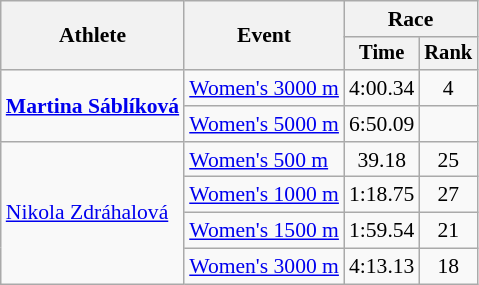<table class=wikitable style=font-size:90%;text-align:center>
<tr>
<th rowspan=2>Athlete</th>
<th rowspan=2>Event</th>
<th colspan="2">Race</th>
</tr>
<tr style="font-size:95%">
<th>Time</th>
<th>Rank</th>
</tr>
<tr>
<td align=left rowspan=2><strong><a href='#'>Martina Sáblíková</a></strong></td>
<td align=left><a href='#'>Women's 3000 m</a></td>
<td>4:00.34</td>
<td>4</td>
</tr>
<tr>
<td align=left><a href='#'>Women's 5000 m</a></td>
<td>6:50.09</td>
<td></td>
</tr>
<tr>
<td align=left rowspan=5><a href='#'>Nikola Zdráhalová</a></td>
<td align=left><a href='#'>Women's 500 m</a></td>
<td>39.18</td>
<td>25</td>
</tr>
<tr>
<td align=left><a href='#'>Women's 1000 m</a></td>
<td>1:18.75</td>
<td>27</td>
</tr>
<tr>
<td align=left><a href='#'>Women's 1500 m</a></td>
<td>1:59.54</td>
<td>21</td>
</tr>
<tr>
<td align=left><a href='#'>Women's 3000 m</a></td>
<td>4:13.13</td>
<td>18</td>
</tr>
</table>
